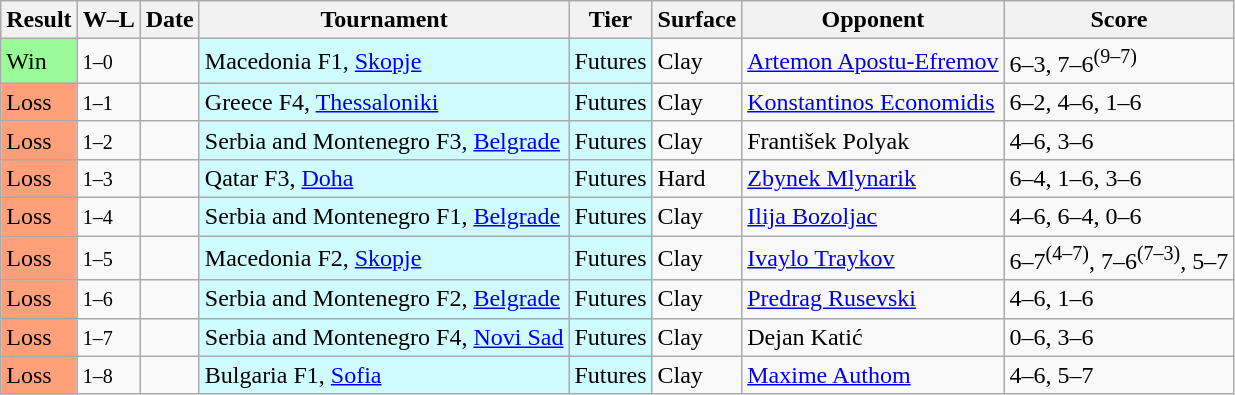<table class="sortable wikitable">
<tr>
<th>Result</th>
<th class="unsortable">W–L</th>
<th>Date</th>
<th>Tournament</th>
<th>Tier</th>
<th>Surface</th>
<th>Opponent</th>
<th class="unsortable">Score</th>
</tr>
<tr>
<td bgcolor=#98fb98>Win</td>
<td><small>1–0</small></td>
<td></td>
<td style="background:#cffcff;">Macedonia F1, <a href='#'>Skopje</a></td>
<td style="background:#cffcff;">Futures</td>
<td>Clay</td>
<td> <a href='#'>Artemon Apostu-Efremov</a></td>
<td>6–3, 7–6<sup>(9–7)</sup></td>
</tr>
<tr>
<td bgcolor=#FFA07A>Loss</td>
<td><small>1–1</small></td>
<td></td>
<td style="background:#cffcff;">Greece F4, <a href='#'>Thessaloniki</a></td>
<td style="background:#cffcff;">Futures</td>
<td>Clay</td>
<td> <a href='#'>Konstantinos Economidis</a></td>
<td>6–2, 4–6, 1–6</td>
</tr>
<tr>
<td bgcolor=#FFA07A>Loss</td>
<td><small>1–2</small></td>
<td></td>
<td style="background:#cffcff;">Serbia and Montenegro F3, <a href='#'>Belgrade</a></td>
<td style="background:#cffcff;">Futures</td>
<td>Clay</td>
<td> František Polyak</td>
<td>4–6, 3–6</td>
</tr>
<tr>
<td bgcolor=#FFA07A>Loss</td>
<td><small>1–3</small></td>
<td></td>
<td style="background:#cffcff;">Qatar F3, <a href='#'>Doha</a></td>
<td style="background:#cffcff;">Futures</td>
<td>Hard</td>
<td> <a href='#'>Zbynek Mlynarik</a></td>
<td>6–4, 1–6, 3–6</td>
</tr>
<tr>
<td bgcolor=#FFA07A>Loss</td>
<td><small>1–4</small></td>
<td></td>
<td style="background:#cffcff;">Serbia and Montenegro F1, <a href='#'>Belgrade</a></td>
<td style="background:#cffcff;">Futures</td>
<td>Clay</td>
<td> <a href='#'>Ilija Bozoljac</a></td>
<td>4–6, 6–4, 0–6</td>
</tr>
<tr>
<td bgcolor=#FFA07A>Loss</td>
<td><small>1–5</small></td>
<td></td>
<td style="background:#cffcff;">Macedonia F2, <a href='#'>Skopje</a></td>
<td style="background:#cffcff;">Futures</td>
<td>Clay</td>
<td> <a href='#'>Ivaylo Traykov</a></td>
<td>6–7<sup>(4–7)</sup>, 7–6<sup>(7–3)</sup>, 5–7</td>
</tr>
<tr>
<td bgcolor=#FFA07A>Loss</td>
<td><small>1–6</small></td>
<td></td>
<td style="background:#cffcff;">Serbia and Montenegro F2, <a href='#'>Belgrade</a></td>
<td style="background:#cffcff;">Futures</td>
<td>Clay</td>
<td> <a href='#'>Predrag Rusevski</a></td>
<td>4–6, 1–6</td>
</tr>
<tr>
<td bgcolor=#FFA07A>Loss</td>
<td><small>1–7</small></td>
<td></td>
<td style="background:#cffcff;">Serbia and Montenegro F4, <a href='#'>Novi Sad</a></td>
<td style="background:#cffcff;">Futures</td>
<td>Clay</td>
<td> Dejan Katić</td>
<td>0–6, 3–6</td>
</tr>
<tr>
<td bgcolor=#FFA07A>Loss</td>
<td><small>1–8</small></td>
<td></td>
<td style="background:#cffcff;">Bulgaria F1, <a href='#'>Sofia</a></td>
<td style="background:#cffcff;">Futures</td>
<td>Clay</td>
<td> <a href='#'>Maxime Authom</a></td>
<td>4–6, 5–7</td>
</tr>
</table>
